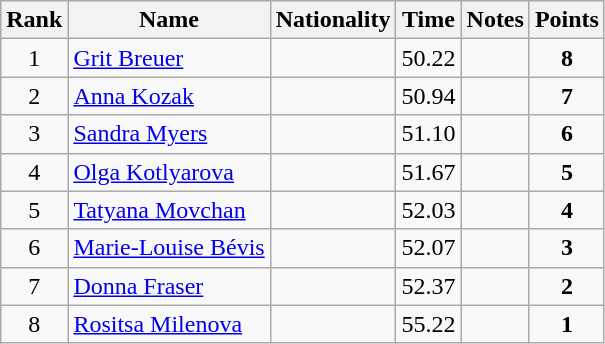<table class="wikitable sortable" style="text-align:center">
<tr>
<th>Rank</th>
<th>Name</th>
<th>Nationality</th>
<th>Time</th>
<th>Notes</th>
<th>Points</th>
</tr>
<tr>
<td>1</td>
<td align=left><a href='#'>Grit Breuer</a></td>
<td align=left></td>
<td>50.22</td>
<td></td>
<td><strong>8</strong></td>
</tr>
<tr>
<td>2</td>
<td align=left><a href='#'>Anna Kozak</a></td>
<td align=left></td>
<td>50.94</td>
<td></td>
<td><strong>7</strong></td>
</tr>
<tr>
<td>3</td>
<td align=left><a href='#'>Sandra Myers</a></td>
<td align=left></td>
<td>51.10</td>
<td></td>
<td><strong>6</strong></td>
</tr>
<tr>
<td>4</td>
<td align=left><a href='#'>Olga Kotlyarova</a></td>
<td align=left></td>
<td>51.67</td>
<td></td>
<td><strong>5</strong></td>
</tr>
<tr>
<td>5</td>
<td align=left><a href='#'>Tatyana Movchan</a></td>
<td align=left></td>
<td>52.03</td>
<td></td>
<td><strong>4</strong></td>
</tr>
<tr>
<td>6</td>
<td align=left><a href='#'>Marie-Louise Bévis</a></td>
<td align=left></td>
<td>52.07</td>
<td></td>
<td><strong>3</strong></td>
</tr>
<tr>
<td>7</td>
<td align=left><a href='#'>Donna Fraser</a></td>
<td align=left></td>
<td>52.37</td>
<td></td>
<td><strong>2</strong></td>
</tr>
<tr>
<td>8</td>
<td align=left><a href='#'>Rositsa Milenova</a></td>
<td align=left></td>
<td>55.22</td>
<td></td>
<td><strong>1</strong></td>
</tr>
</table>
